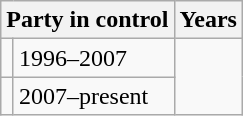<table class="wikitable">
<tr>
<th colspan="2">Party in control</th>
<th>Years</th>
</tr>
<tr>
<td></td>
<td>1996–2007</td>
</tr>
<tr>
<td></td>
<td>2007–present</td>
</tr>
</table>
